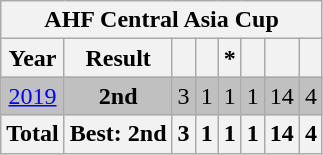<table class="wikitable" style="text-align: center;">
<tr>
<th colspan=8>AHF Central Asia Cup</th>
</tr>
<tr>
<th>Year</th>
<th>Result</th>
<th></th>
<th></th>
<th>*</th>
<th></th>
<th></th>
<th></th>
</tr>
<tr bgcolor=silver>
<td> <a href='#'>2019</a></td>
<td><strong>2nd</strong></td>
<td>3</td>
<td>1</td>
<td>1</td>
<td>1</td>
<td>14</td>
<td>4</td>
</tr>
<tr>
<th>Total</th>
<th>Best: 2nd</th>
<th>3</th>
<th>1</th>
<th>1</th>
<th>1</th>
<th>14</th>
<th>4</th>
</tr>
</table>
